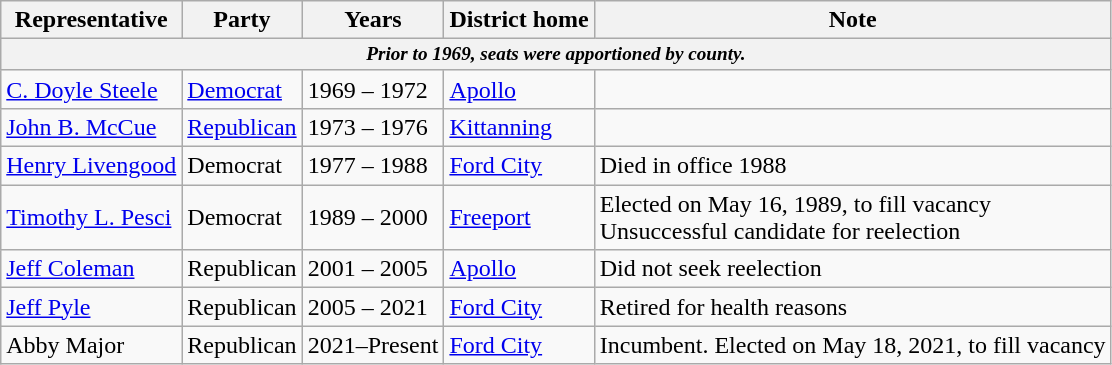<table class=wikitable>
<tr valign=bottom>
<th>Representative</th>
<th>Party</th>
<th>Years</th>
<th>District home</th>
<th>Note</th>
</tr>
<tr>
<th colspan=5 style="font-size: 80%;"><em>Prior to 1969, seats were apportioned by county.</em></th>
</tr>
<tr>
<td><a href='#'>C. Doyle Steele</a></td>
<td><a href='#'>Democrat</a></td>
<td>1969 – 1972</td>
<td><a href='#'>Apollo</a></td>
<td></td>
</tr>
<tr>
<td><a href='#'>John B. McCue</a></td>
<td><a href='#'>Republican</a></td>
<td>1973 – 1976</td>
<td><a href='#'>Kittanning</a></td>
<td></td>
</tr>
<tr>
<td><a href='#'>Henry Livengood</a></td>
<td>Democrat</td>
<td>1977 – 1988</td>
<td><a href='#'>Ford City</a></td>
<td>Died in office 1988</td>
</tr>
<tr>
<td><a href='#'>Timothy L. Pesci</a></td>
<td>Democrat</td>
<td>1989 – 2000</td>
<td><a href='#'>Freeport</a></td>
<td>Elected on May 16, 1989, to fill vacancy<br>Unsuccessful candidate for reelection</td>
</tr>
<tr>
<td><a href='#'>Jeff Coleman</a></td>
<td>Republican</td>
<td>2001 – 2005</td>
<td><a href='#'>Apollo</a></td>
<td>Did not seek reelection</td>
</tr>
<tr>
<td><a href='#'>Jeff Pyle</a></td>
<td>Republican</td>
<td>2005 – 2021</td>
<td><a href='#'>Ford City</a></td>
<td>Retired for health reasons</td>
</tr>
<tr>
<td>Abby Major</td>
<td>Republican</td>
<td>2021–Present</td>
<td><a href='#'>Ford City</a></td>
<td>Incumbent.  Elected on May 18, 2021, to fill vacancy</td>
</tr>
</table>
